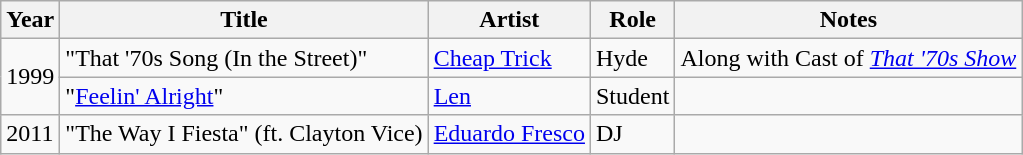<table class="wikitable sortable">
<tr>
<th>Year</th>
<th>Title</th>
<th>Artist</th>
<th>Role</th>
<th class="unsortable">Notes</th>
</tr>
<tr>
<td rowspan="2">1999</td>
<td>"That '70s Song (In the Street)"</td>
<td><a href='#'>Cheap Trick</a></td>
<td>Hyde</td>
<td>Along with Cast of <em><a href='#'>That '70s Show</a></em></td>
</tr>
<tr>
<td>"<a href='#'>Feelin' Alright</a>"</td>
<td><a href='#'>Len</a></td>
<td>Student</td>
<td></td>
</tr>
<tr>
<td>2011</td>
<td>"The Way I Fiesta" (ft. Clayton Vice)</td>
<td><a href='#'>Eduardo Fresco</a></td>
<td>DJ</td>
<td></td>
</tr>
</table>
